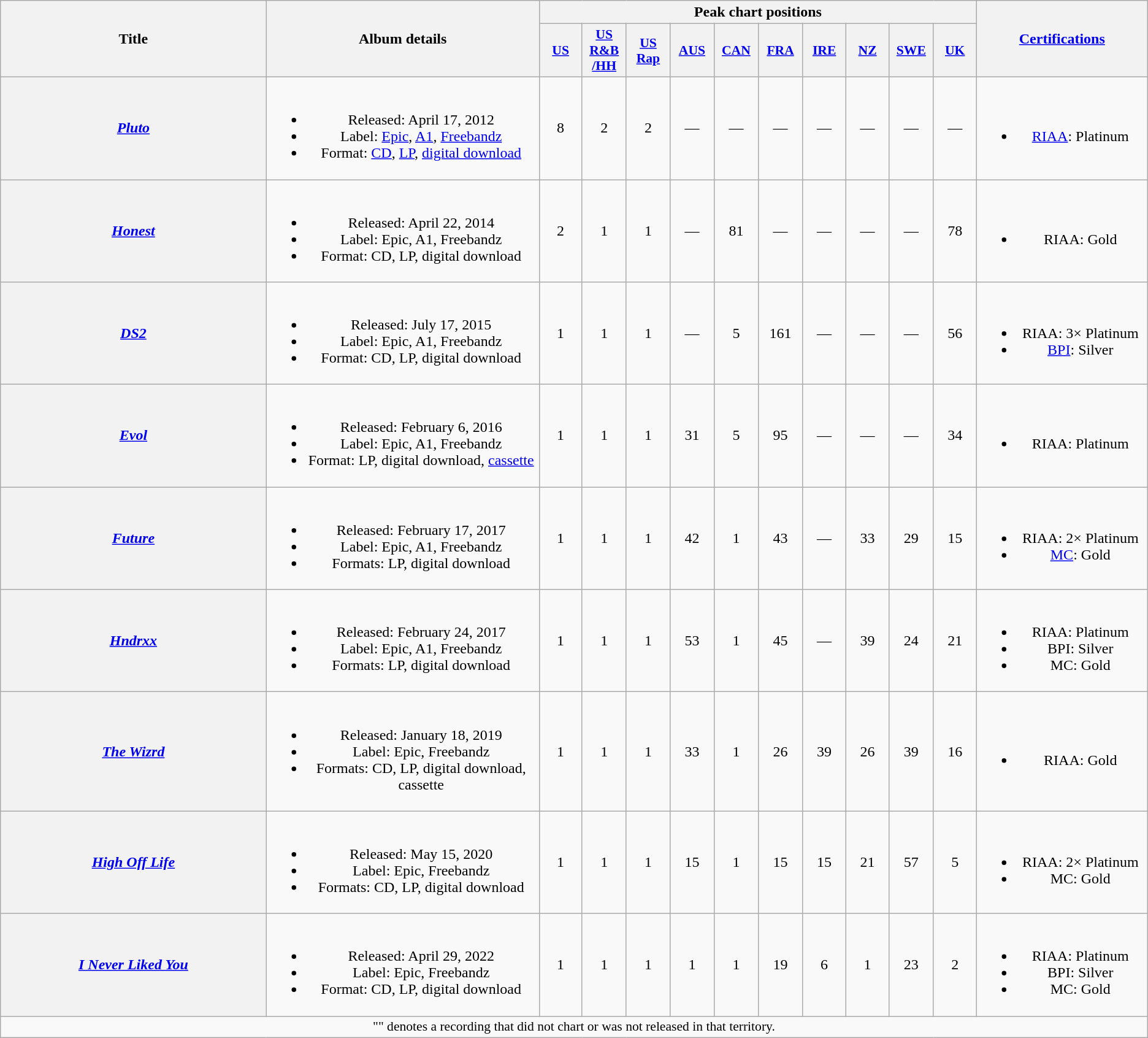<table class="wikitable plainrowheaders" style="text-align:center;" border="1">
<tr>
<th scope="col" rowspan="2" style="width:20em;">Title</th>
<th scope="col" rowspan="2" style="width:20em;">Album details</th>
<th scope="col" colspan="10">Peak chart positions</th>
<th scope="col" rowspan="2" style="width:12em;"><a href='#'>Certifications</a></th>
</tr>
<tr>
<th scope="col" style="width:3em;font-size:90%;"><a href='#'>US</a><br></th>
<th scope="col" style="width:3em;font-size:90%;"><a href='#'>US<br>R&B<br>/HH</a><br></th>
<th scope="col" style="width:3em;font-size:90%;"><a href='#'>US<br>Rap</a><br></th>
<th scope="col" style="width:3em;font-size:90%;"><a href='#'>AUS</a><br></th>
<th scope="col" style="width:3em;font-size:90%;"><a href='#'>CAN</a><br></th>
<th scope="col" style="width:3em;font-size:90%;"><a href='#'>FRA</a><br></th>
<th scope="col" style="width:3em;font-size:90%;"><a href='#'>IRE</a><br></th>
<th scope="col" style="width:3em;font-size:90%;"><a href='#'>NZ</a><br></th>
<th scope="col" style="width:3em;font-size:90%;"><a href='#'>SWE</a><br></th>
<th scope="col" style="width:3em;font-size:90%;"><a href='#'>UK</a><br></th>
</tr>
<tr>
<th scope="row"><em><a href='#'>Pluto</a></em></th>
<td><br><ul><li>Released: April 17, 2012</li><li>Label: <a href='#'>Epic</a>, <a href='#'>A1</a>, <a href='#'>Freebandz</a></li><li>Format: <a href='#'>CD</a>, <a href='#'>LP</a>, <a href='#'>digital download</a></li></ul></td>
<td>8</td>
<td>2</td>
<td>2</td>
<td>—</td>
<td>—</td>
<td>—</td>
<td>—</td>
<td>—</td>
<td>—</td>
<td>—</td>
<td><br><ul><li><a href='#'>RIAA</a>: Platinum</li></ul></td>
</tr>
<tr>
<th scope="row"><em><a href='#'>Honest</a></em></th>
<td><br><ul><li>Released: April 22, 2014</li><li>Label: Epic, A1, Freebandz</li><li>Format: CD, LP, digital download</li></ul></td>
<td>2</td>
<td>1</td>
<td>1</td>
<td>—</td>
<td>81</td>
<td>—</td>
<td>—</td>
<td>—</td>
<td>—</td>
<td>78</td>
<td><br><ul><li>RIAA: Gold</li></ul></td>
</tr>
<tr>
<th scope="row"><em><a href='#'>DS2</a></em></th>
<td><br><ul><li>Released: July 17, 2015</li><li>Label: Epic, A1, Freebandz</li><li>Format: CD, LP, digital download</li></ul></td>
<td>1</td>
<td>1</td>
<td>1</td>
<td>—</td>
<td>5</td>
<td>161</td>
<td>—</td>
<td>—</td>
<td>—</td>
<td>56</td>
<td><br><ul><li>RIAA: 3× Platinum</li><li><a href='#'>BPI</a>: Silver</li></ul></td>
</tr>
<tr>
<th scope="row"><em><a href='#'>Evol</a></em></th>
<td><br><ul><li>Released: February 6, 2016</li><li>Label: Epic, A1, Freebandz</li><li>Format: LP, digital download, <a href='#'>cassette</a></li></ul></td>
<td>1</td>
<td>1</td>
<td>1</td>
<td>31</td>
<td>5</td>
<td>95</td>
<td>—</td>
<td>—</td>
<td>—</td>
<td>34</td>
<td><br><ul><li>RIAA: Platinum</li></ul></td>
</tr>
<tr>
<th scope="row"><em><a href='#'>Future</a></em></th>
<td><br><ul><li>Released: February 17, 2017</li><li>Label: Epic, A1, Freebandz</li><li>Formats: LP, digital download</li></ul></td>
<td>1</td>
<td>1</td>
<td>1</td>
<td>42</td>
<td>1</td>
<td>43</td>
<td>—</td>
<td>33</td>
<td>29</td>
<td>15</td>
<td><br><ul><li>RIAA: 2× Platinum</li><li><a href='#'>MC</a>: Gold</li></ul></td>
</tr>
<tr>
<th scope="row"><em><a href='#'>Hndrxx</a></em></th>
<td><br><ul><li>Released: February 24, 2017</li><li>Label: Epic, A1, Freebandz</li><li>Formats: LP, digital download</li></ul></td>
<td>1</td>
<td>1</td>
<td>1</td>
<td>53</td>
<td>1</td>
<td>45</td>
<td>—</td>
<td>39</td>
<td>24</td>
<td>21</td>
<td><br><ul><li>RIAA: Platinum</li><li>BPI: Silver</li><li>MC: Gold</li></ul></td>
</tr>
<tr>
<th scope="row"><em><a href='#'>The Wizrd</a></em></th>
<td><br><ul><li>Released: January 18, 2019</li><li>Label: Epic, Freebandz</li><li>Formats: CD, LP, digital download, cassette</li></ul></td>
<td>1</td>
<td>1</td>
<td>1</td>
<td>33</td>
<td>1</td>
<td>26</td>
<td>39</td>
<td>26</td>
<td>39</td>
<td>16</td>
<td><br><ul><li>RIAA: Gold</li></ul></td>
</tr>
<tr>
<th scope="row"><em><a href='#'>High Off Life</a></em></th>
<td><br><ul><li>Released: May 15, 2020</li><li>Label: Epic, Freebandz</li><li>Formats: CD, LP, digital download</li></ul></td>
<td>1</td>
<td>1</td>
<td>1</td>
<td>15</td>
<td>1</td>
<td>15</td>
<td>15</td>
<td>21</td>
<td>57</td>
<td>5</td>
<td><br><ul><li>RIAA: 2× Platinum</li><li>MC: Gold</li></ul></td>
</tr>
<tr>
<th scope="row"><em><a href='#'>I Never Liked You</a></em></th>
<td><br><ul><li>Released: April 29, 2022</li><li>Label: Epic, Freebandz</li><li>Format: CD, LP, digital download</li></ul></td>
<td>1</td>
<td>1</td>
<td>1</td>
<td>1</td>
<td>1</td>
<td>19</td>
<td>6</td>
<td>1</td>
<td>23</td>
<td>2</td>
<td><br><ul><li>RIAA: Platinum</li><li>BPI: Silver</li><li>MC: Gold</li></ul></td>
</tr>
<tr>
<td colspan="14" style="font-size:90%">"" denotes a recording that did not chart or was not released in that territory.</td>
</tr>
</table>
